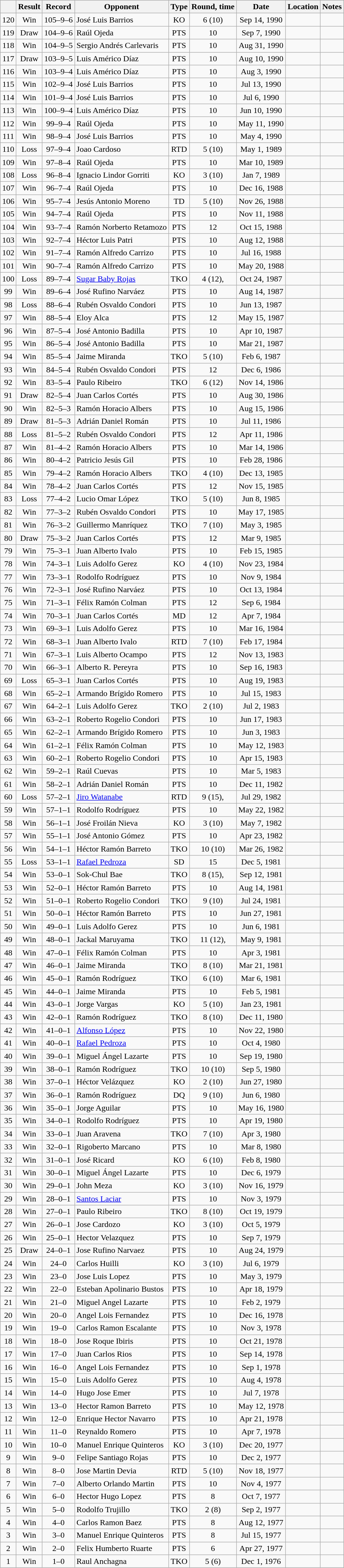<table class=wikitable style=text-align:center>
<tr>
<th></th>
<th>Result</th>
<th>Record</th>
<th>Opponent</th>
<th>Type</th>
<th>Round, time</th>
<th>Date</th>
<th>Location</th>
<th>Notes</th>
</tr>
<tr>
<td>120</td>
<td>Win</td>
<td>105–9–6</td>
<td align=left>José Luis Barrios</td>
<td>KO</td>
<td>6 (10)</td>
<td>Sep 14, 1990</td>
<td align=left></td>
<td align=left></td>
</tr>
<tr>
<td>119</td>
<td>Draw</td>
<td>104–9–6</td>
<td align=left>Raúl Ojeda</td>
<td>PTS</td>
<td>10</td>
<td>Sep 7, 1990</td>
<td align=left></td>
<td align=left></td>
</tr>
<tr>
<td>118</td>
<td>Win</td>
<td>104–9–5</td>
<td align=left>Sergio Andrés Carlevaris</td>
<td>PTS</td>
<td>10</td>
<td>Aug 31, 1990</td>
<td align=left></td>
<td align=left></td>
</tr>
<tr>
<td>117</td>
<td>Draw</td>
<td>103–9–5</td>
<td align=left>Luis Américo Díaz</td>
<td>PTS</td>
<td>10</td>
<td>Aug 10, 1990</td>
<td align=left></td>
<td align=left></td>
</tr>
<tr>
<td>116</td>
<td>Win</td>
<td>103–9–4</td>
<td align=left>Luis Américo Díaz</td>
<td>PTS</td>
<td>10</td>
<td>Aug 3, 1990</td>
<td align=left></td>
<td align=left></td>
</tr>
<tr>
<td>115</td>
<td>Win</td>
<td>102–9–4</td>
<td align=left>José Luis Barrios</td>
<td>PTS</td>
<td>10</td>
<td>Jul 13, 1990</td>
<td align=left></td>
<td align=left></td>
</tr>
<tr>
<td>114</td>
<td>Win</td>
<td>101–9–4</td>
<td align=left>José Luis Barrios</td>
<td>PTS</td>
<td>10</td>
<td>Jul 6, 1990</td>
<td align=left></td>
<td align=left></td>
</tr>
<tr>
<td>113</td>
<td>Win</td>
<td>100–9–4</td>
<td align=left>Luis Américo Díaz</td>
<td>PTS</td>
<td>10</td>
<td>Jun 10, 1990</td>
<td align=left></td>
<td align=left></td>
</tr>
<tr>
<td>112</td>
<td>Win</td>
<td>99–9–4</td>
<td align=left>Raúl Ojeda</td>
<td>PTS</td>
<td>10</td>
<td>May 11, 1990</td>
<td align=left></td>
<td align=left></td>
</tr>
<tr>
<td>111</td>
<td>Win</td>
<td>98–9–4</td>
<td align=left>José Luis Barrios</td>
<td>PTS</td>
<td>10</td>
<td>May 4, 1990</td>
<td align=left></td>
<td align=left></td>
</tr>
<tr>
<td>110</td>
<td>Loss</td>
<td>97–9–4</td>
<td align=left>Joao Cardoso</td>
<td>RTD</td>
<td>5 (10)</td>
<td>May 1, 1989</td>
<td align=left></td>
<td align=left></td>
</tr>
<tr>
<td>109</td>
<td>Win</td>
<td>97–8–4</td>
<td align=left>Raúl Ojeda</td>
<td>PTS</td>
<td>10</td>
<td>Mar 10, 1989</td>
<td align=left></td>
<td align=left></td>
</tr>
<tr>
<td>108</td>
<td>Loss</td>
<td>96–8–4</td>
<td align=left>Ignacio Lindor Gorriti</td>
<td>KO</td>
<td>3 (10)</td>
<td>Jan 7, 1989</td>
<td align=left></td>
<td align=left></td>
</tr>
<tr>
<td>107</td>
<td>Win</td>
<td>96–7–4</td>
<td align=left>Raúl Ojeda</td>
<td>PTS</td>
<td>10</td>
<td>Dec 16, 1988</td>
<td align=left></td>
<td align=left></td>
</tr>
<tr>
<td>106</td>
<td>Win</td>
<td>95–7–4</td>
<td align=left>Jesús Antonio Moreno</td>
<td>TD</td>
<td>5 (10)</td>
<td>Nov 26, 1988</td>
<td align=left></td>
<td align=left></td>
</tr>
<tr>
<td>105</td>
<td>Win</td>
<td>94–7–4</td>
<td align=left>Raúl Ojeda</td>
<td>PTS</td>
<td>10</td>
<td>Nov 11, 1988</td>
<td align=left></td>
<td align=left></td>
</tr>
<tr>
<td>104</td>
<td>Win</td>
<td>93–7–4</td>
<td align=left>Ramón Norberto Retamozo</td>
<td>PTS</td>
<td>12</td>
<td>Oct 15, 1988</td>
<td align=left></td>
<td align=left></td>
</tr>
<tr>
<td>103</td>
<td>Win</td>
<td>92–7–4</td>
<td align=left>Héctor Luis Patri</td>
<td>PTS</td>
<td>10</td>
<td>Aug 12, 1988</td>
<td align=left></td>
<td align=left></td>
</tr>
<tr>
<td>102</td>
<td>Win</td>
<td>91–7–4</td>
<td align=left>Ramón Alfredo Carrizo</td>
<td>PTS</td>
<td>10</td>
<td>Jul 16, 1988</td>
<td align=left></td>
<td align=left></td>
</tr>
<tr>
<td>101</td>
<td>Win</td>
<td>90–7–4</td>
<td align=left>Ramón Alfredo Carrizo</td>
<td>PTS</td>
<td>10</td>
<td>May 20, 1988</td>
<td align=left></td>
<td align=left></td>
</tr>
<tr>
<td>100</td>
<td>Loss</td>
<td>89–7–4</td>
<td align=left><a href='#'>Sugar Baby Rojas</a></td>
<td>TKO</td>
<td>4 (12), </td>
<td>Oct 24, 1987</td>
<td align=left></td>
<td align=left></td>
</tr>
<tr>
<td>99</td>
<td>Win</td>
<td>89–6–4</td>
<td align=left>José Rufino Narváez</td>
<td>PTS</td>
<td>10</td>
<td>Aug 14, 1987</td>
<td align=left></td>
<td align=left></td>
</tr>
<tr>
<td>98</td>
<td>Loss</td>
<td>88–6–4</td>
<td align=left>Rubén Osvaldo Condori</td>
<td>PTS</td>
<td>10</td>
<td>Jun 13, 1987</td>
<td align=left></td>
<td align=left></td>
</tr>
<tr>
<td>97</td>
<td>Win</td>
<td>88–5–4</td>
<td align=left>Eloy Alca</td>
<td>PTS</td>
<td>12</td>
<td>May 15, 1987</td>
<td align=left></td>
<td align=left></td>
</tr>
<tr>
<td>96</td>
<td>Win</td>
<td>87–5–4</td>
<td align=left>José Antonio Badilla</td>
<td>PTS</td>
<td>10</td>
<td>Apr 10, 1987</td>
<td align=left></td>
<td align=left></td>
</tr>
<tr>
<td>95</td>
<td>Win</td>
<td>86–5–4</td>
<td align=left>José Antonio Badilla</td>
<td>PTS</td>
<td>10</td>
<td>Mar 21, 1987</td>
<td align=left></td>
<td align=left></td>
</tr>
<tr>
<td>94</td>
<td>Win</td>
<td>85–5–4</td>
<td align=left>Jaime Miranda</td>
<td>TKO</td>
<td>5 (10)</td>
<td>Feb 6, 1987</td>
<td align=left></td>
<td align=left></td>
</tr>
<tr>
<td>93</td>
<td>Win</td>
<td>84–5–4</td>
<td align=left>Rubén Osvaldo Condori</td>
<td>PTS</td>
<td>12</td>
<td>Dec 6, 1986</td>
<td align=left></td>
<td align=left></td>
</tr>
<tr>
<td>92</td>
<td>Win</td>
<td>83–5–4</td>
<td align=left>Paulo Ribeiro</td>
<td>TKO</td>
<td>6 (12)</td>
<td>Nov 14, 1986</td>
<td align=left></td>
<td align=left></td>
</tr>
<tr>
<td>91</td>
<td>Draw</td>
<td>82–5–4</td>
<td align=left>Juan Carlos Cortés</td>
<td>PTS</td>
<td>10</td>
<td>Aug 30, 1986</td>
<td align=left></td>
<td align=left></td>
</tr>
<tr>
<td>90</td>
<td>Win</td>
<td>82–5–3</td>
<td align=left>Ramón Horacio Albers</td>
<td>PTS</td>
<td>10</td>
<td>Aug 15, 1986</td>
<td align=left></td>
<td align=left></td>
</tr>
<tr>
<td>89</td>
<td>Draw</td>
<td>81–5–3</td>
<td align=left>Adrián Daniel Román</td>
<td>PTS</td>
<td>10</td>
<td>Jul 11, 1986</td>
<td align=left></td>
<td align=left></td>
</tr>
<tr>
<td>88</td>
<td>Loss</td>
<td>81–5–2</td>
<td align=left>Rubén Osvaldo Condori</td>
<td>PTS</td>
<td>12</td>
<td>Apr 11, 1986</td>
<td align=left></td>
<td align=left></td>
</tr>
<tr>
<td>87</td>
<td>Win</td>
<td>81–4–2</td>
<td align=left>Ramón Horacio Albers</td>
<td>PTS</td>
<td>10</td>
<td>Mar 14, 1986</td>
<td align=left></td>
<td align=left></td>
</tr>
<tr>
<td>86</td>
<td>Win</td>
<td>80–4–2</td>
<td align=left>Patricio Jesús Gil</td>
<td>PTS</td>
<td>10</td>
<td>Feb 28, 1986</td>
<td align=left></td>
<td align=left></td>
</tr>
<tr>
<td>85</td>
<td>Win</td>
<td>79–4–2</td>
<td align=left>Ramón Horacio Albers</td>
<td>TKO</td>
<td>4 (10)</td>
<td>Dec 13, 1985</td>
<td align=left></td>
<td align=left></td>
</tr>
<tr>
<td>84</td>
<td>Win</td>
<td>78–4–2</td>
<td align=left>Juan Carlos Cortés</td>
<td>PTS</td>
<td>12</td>
<td>Nov 15, 1985</td>
<td align=left></td>
<td align=left></td>
</tr>
<tr>
<td>83</td>
<td>Loss</td>
<td>77–4–2</td>
<td align=left>Lucio Omar López</td>
<td>TKO</td>
<td>5 (10)</td>
<td>Jun 8, 1985</td>
<td align=left></td>
<td align=left></td>
</tr>
<tr>
<td>82</td>
<td>Win</td>
<td>77–3–2</td>
<td align=left>Rubén Osvaldo Condori</td>
<td>PTS</td>
<td>10</td>
<td>May 17, 1985</td>
<td align=left></td>
<td align=left></td>
</tr>
<tr>
<td>81</td>
<td>Win</td>
<td>76–3–2</td>
<td align=left>Guillermo Manríquez</td>
<td>TKO</td>
<td>7 (10)</td>
<td>May 3, 1985</td>
<td align=left></td>
<td align=left></td>
</tr>
<tr>
<td>80</td>
<td>Draw</td>
<td>75–3–2</td>
<td align=left>Juan Carlos Cortés</td>
<td>PTS</td>
<td>12</td>
<td>Mar 9, 1985</td>
<td align=left></td>
<td align=left></td>
</tr>
<tr>
<td>79</td>
<td>Win</td>
<td>75–3–1</td>
<td align=left>Juan Alberto Ivalo</td>
<td>PTS</td>
<td>10</td>
<td>Feb 15, 1985</td>
<td align=left></td>
<td align=left></td>
</tr>
<tr>
<td>78</td>
<td>Win</td>
<td>74–3–1</td>
<td align=left>Luis Adolfo Gerez</td>
<td>KO</td>
<td>4 (10)</td>
<td>Nov 23, 1984</td>
<td align=left></td>
<td align=left></td>
</tr>
<tr>
<td>77</td>
<td>Win</td>
<td>73–3–1</td>
<td align=left>Rodolfo Rodríguez</td>
<td>PTS</td>
<td>10</td>
<td>Nov 9, 1984</td>
<td align=left></td>
<td align=left></td>
</tr>
<tr>
<td>76</td>
<td>Win</td>
<td>72–3–1</td>
<td align=left>José Rufino Narváez</td>
<td>PTS</td>
<td>10</td>
<td>Oct 13, 1984</td>
<td align=left></td>
<td align=left></td>
</tr>
<tr>
<td>75</td>
<td>Win</td>
<td>71–3–1</td>
<td align=left>Félix Ramón Colman</td>
<td>PTS</td>
<td>12</td>
<td>Sep 6, 1984</td>
<td align=left></td>
<td align=left></td>
</tr>
<tr>
<td>74</td>
<td>Win</td>
<td>70–3–1</td>
<td align=left>Juan Carlos Cortés</td>
<td>MD</td>
<td>12</td>
<td>Apr 7, 1984</td>
<td align=left></td>
<td align=left></td>
</tr>
<tr>
<td>73</td>
<td>Win</td>
<td>69–3–1</td>
<td align=left>Luis Adolfo Gerez</td>
<td>PTS</td>
<td>10</td>
<td>Mar 16, 1984</td>
<td align=left></td>
<td align=left></td>
</tr>
<tr>
<td>72</td>
<td>Win</td>
<td>68–3–1</td>
<td align=left>Juan Alberto Ivalo</td>
<td>RTD</td>
<td>7 (10)</td>
<td>Feb 17, 1984</td>
<td align=left></td>
<td align=left></td>
</tr>
<tr>
<td>71</td>
<td>Win</td>
<td>67–3–1</td>
<td align=left>Luis Alberto Ocampo</td>
<td>PTS</td>
<td>12</td>
<td>Nov 13, 1983</td>
<td align=left></td>
<td align=left></td>
</tr>
<tr>
<td>70</td>
<td>Win</td>
<td>66–3–1</td>
<td align=left>Alberto R. Pereyra</td>
<td>PTS</td>
<td>10</td>
<td>Sep 16, 1983</td>
<td align=left></td>
<td align=left></td>
</tr>
<tr>
<td>69</td>
<td>Loss</td>
<td>65–3–1</td>
<td align=left>Juan Carlos Cortés</td>
<td>PTS</td>
<td>10</td>
<td>Aug 19, 1983</td>
<td align=left></td>
<td align=left></td>
</tr>
<tr>
<td>68</td>
<td>Win</td>
<td>65–2–1</td>
<td align=left>Armando Brígido Romero</td>
<td>PTS</td>
<td>10</td>
<td>Jul 15, 1983</td>
<td align=left></td>
<td align=left></td>
</tr>
<tr>
<td>67</td>
<td>Win</td>
<td>64–2–1</td>
<td align=left>Luis Adolfo Gerez</td>
<td>TKO</td>
<td>2 (10)</td>
<td>Jul 2, 1983</td>
<td align=left></td>
<td align=left></td>
</tr>
<tr>
<td>66</td>
<td>Win</td>
<td>63–2–1</td>
<td align=left>Roberto Rogelio Condori</td>
<td>PTS</td>
<td>10</td>
<td>Jun 17, 1983</td>
<td align=left></td>
<td align=left></td>
</tr>
<tr>
<td>65</td>
<td>Win</td>
<td>62–2–1</td>
<td align=left>Armando Brígido Romero</td>
<td>PTS</td>
<td>10</td>
<td>Jun 3, 1983</td>
<td align=left></td>
<td align=left></td>
</tr>
<tr>
<td>64</td>
<td>Win</td>
<td>61–2–1</td>
<td align=left>Félix Ramón Colman</td>
<td>PTS</td>
<td>10</td>
<td>May 12, 1983</td>
<td align=left></td>
<td align=left></td>
</tr>
<tr>
<td>63</td>
<td>Win</td>
<td>60–2–1</td>
<td align=left>Roberto Rogelio Condori</td>
<td>PTS</td>
<td>10</td>
<td>Apr 15, 1983</td>
<td align=left></td>
<td align=left></td>
</tr>
<tr>
<td>62</td>
<td>Win</td>
<td>59–2–1</td>
<td align=left>Raúl Cuevas</td>
<td>PTS</td>
<td>10</td>
<td>Mar 5, 1983</td>
<td align=left></td>
<td align=left></td>
</tr>
<tr>
<td>61</td>
<td>Win</td>
<td>58–2–1</td>
<td align=left>Adrián Daniel Román</td>
<td>PTS</td>
<td>10</td>
<td>Dec 11, 1982</td>
<td align=left></td>
<td align=left></td>
</tr>
<tr>
<td>60</td>
<td>Loss</td>
<td>57–2–1</td>
<td align=left><a href='#'>Jiro Watanabe</a></td>
<td>RTD</td>
<td>9 (15), </td>
<td>Jul 29, 1982</td>
<td align=left></td>
<td align=left></td>
</tr>
<tr>
<td>59</td>
<td>Win</td>
<td>57–1–1</td>
<td align=left>Rodolfo Rodríguez</td>
<td>PTS</td>
<td>10</td>
<td>May 22, 1982</td>
<td align=left></td>
<td align=left></td>
</tr>
<tr>
<td>58</td>
<td>Win</td>
<td>56–1–1</td>
<td align=left>José Froilán Nieva</td>
<td>KO</td>
<td>3 (10)</td>
<td>May 7, 1982</td>
<td align=left></td>
<td align=left></td>
</tr>
<tr>
<td>57</td>
<td>Win</td>
<td>55–1–1</td>
<td align=left>José Antonio Gómez</td>
<td>PTS</td>
<td>10</td>
<td>Apr 23, 1982</td>
<td align=left></td>
<td align=left></td>
</tr>
<tr>
<td>56</td>
<td>Win</td>
<td>54–1–1</td>
<td align=left>Héctor Ramón Barreto</td>
<td>TKO</td>
<td>10 (10)</td>
<td>Mar 26, 1982</td>
<td align=left></td>
<td align=left></td>
</tr>
<tr>
<td>55</td>
<td>Loss</td>
<td>53–1–1</td>
<td align=left><a href='#'>Rafael Pedroza</a></td>
<td>SD</td>
<td>15</td>
<td>Dec 5, 1981</td>
<td align=left></td>
<td align=left></td>
</tr>
<tr>
<td>54</td>
<td>Win</td>
<td>53–0–1</td>
<td align=left>Sok-Chul Bae</td>
<td>TKO</td>
<td>8 (15), </td>
<td>Sep 12, 1981</td>
<td align=left></td>
<td align=left></td>
</tr>
<tr>
<td>53</td>
<td>Win</td>
<td>52–0–1</td>
<td align=left>Héctor Ramón Barreto</td>
<td>PTS</td>
<td>10</td>
<td>Aug 14, 1981</td>
<td align=left></td>
<td align=left></td>
</tr>
<tr>
<td>52</td>
<td>Win</td>
<td>51–0–1</td>
<td align=left>Roberto Rogelio Condori</td>
<td>TKO</td>
<td>9 (10)</td>
<td>Jul 24, 1981</td>
<td align=left></td>
<td align=left></td>
</tr>
<tr>
<td>51</td>
<td>Win</td>
<td>50–0–1</td>
<td align=left>Héctor Ramón Barreto</td>
<td>PTS</td>
<td>10</td>
<td>Jun 27, 1981</td>
<td align=left></td>
<td align=left></td>
</tr>
<tr>
<td>50</td>
<td>Win</td>
<td>49–0–1</td>
<td align=left>Luis Adolfo Gerez</td>
<td>PTS</td>
<td>10</td>
<td>Jun 6, 1981</td>
<td align=left></td>
<td align=left></td>
</tr>
<tr>
<td>49</td>
<td>Win</td>
<td>48–0–1</td>
<td align=left>Jackal Maruyama</td>
<td>TKO</td>
<td>11 (12), </td>
<td>May 9, 1981</td>
<td align=left></td>
<td align=left></td>
</tr>
<tr>
<td>48</td>
<td>Win</td>
<td>47–0–1</td>
<td align=left>Félix Ramón Colman</td>
<td>PTS</td>
<td>10</td>
<td>Apr 3, 1981</td>
<td align=left></td>
<td align=left></td>
</tr>
<tr>
<td>47</td>
<td>Win</td>
<td>46–0–1</td>
<td align=left>Jaime Miranda</td>
<td>TKO</td>
<td>8 (10)</td>
<td>Mar 21, 1981</td>
<td align=left></td>
<td align=left></td>
</tr>
<tr>
<td>46</td>
<td>Win</td>
<td>45–0–1</td>
<td align=left>Ramón Rodríguez</td>
<td>TKO</td>
<td>6 (10)</td>
<td>Mar 6, 1981</td>
<td align=left></td>
<td align=left></td>
</tr>
<tr>
<td>45</td>
<td>Win</td>
<td>44–0–1</td>
<td align=left>Jaime Miranda</td>
<td>PTS</td>
<td>10</td>
<td>Feb 5, 1981</td>
<td align=left></td>
<td align=left></td>
</tr>
<tr>
<td>44</td>
<td>Win</td>
<td>43–0–1</td>
<td align=left>Jorge Vargas</td>
<td>KO</td>
<td>5 (10)</td>
<td>Jan 23, 1981</td>
<td align=left></td>
<td align=left></td>
</tr>
<tr>
<td>43</td>
<td>Win</td>
<td>42–0–1</td>
<td align=left>Ramón Rodríguez</td>
<td>TKO</td>
<td>8 (10)</td>
<td>Dec 11, 1980</td>
<td align=left></td>
<td align=left></td>
</tr>
<tr>
<td>42</td>
<td>Win</td>
<td>41–0–1</td>
<td align=left><a href='#'>Alfonso López</a></td>
<td>PTS</td>
<td>10</td>
<td>Nov 22, 1980</td>
<td align=left></td>
<td align=left></td>
</tr>
<tr>
<td>41</td>
<td>Win</td>
<td>40–0–1</td>
<td align=left><a href='#'>Rafael Pedroza</a></td>
<td>PTS</td>
<td>10</td>
<td>Oct 4, 1980</td>
<td align=left></td>
<td align=left></td>
</tr>
<tr>
<td>40</td>
<td>Win</td>
<td>39–0–1</td>
<td align=left>Miguel Ángel Lazarte</td>
<td>PTS</td>
<td>10</td>
<td>Sep 19, 1980</td>
<td align=left></td>
<td align=left></td>
</tr>
<tr>
<td>39</td>
<td>Win</td>
<td>38–0–1</td>
<td align=left>Ramón Rodríguez</td>
<td>TKO</td>
<td>10 (10)</td>
<td>Sep 5, 1980</td>
<td align=left></td>
<td align=left></td>
</tr>
<tr>
<td>38</td>
<td>Win</td>
<td>37–0–1</td>
<td align=left>Héctor Velázquez</td>
<td>KO</td>
<td>2 (10)</td>
<td>Jun 27, 1980</td>
<td align=left></td>
<td align=left></td>
</tr>
<tr>
<td>37</td>
<td>Win</td>
<td>36–0–1</td>
<td align=left>Ramón Rodríguez</td>
<td>DQ</td>
<td>9 (10)</td>
<td>Jun 6, 1980</td>
<td align=left></td>
<td align=left></td>
</tr>
<tr>
<td>36</td>
<td>Win</td>
<td>35–0–1</td>
<td align=left>Jorge Aguilar</td>
<td>PTS</td>
<td>10</td>
<td>May 16, 1980</td>
<td align=left></td>
<td align=left></td>
</tr>
<tr>
<td>35</td>
<td>Win</td>
<td>34–0–1</td>
<td align=left>Rodolfo Rodríguez</td>
<td>PTS</td>
<td>10</td>
<td>Apr 19, 1980</td>
<td align=left></td>
<td align=left></td>
</tr>
<tr>
<td>34</td>
<td>Win</td>
<td>33–0–1</td>
<td align=left>Juan Aravena</td>
<td>TKO</td>
<td>7 (10)</td>
<td>Apr 3, 1980</td>
<td align=left></td>
<td align=left></td>
</tr>
<tr>
<td>33</td>
<td>Win</td>
<td>32–0–1</td>
<td align=left>Rigoberto Marcano</td>
<td>PTS</td>
<td>10</td>
<td>Mar 8, 1980</td>
<td align=left></td>
<td align=left></td>
</tr>
<tr>
<td>32</td>
<td>Win</td>
<td>31–0–1</td>
<td align=left>José Ricard</td>
<td>KO</td>
<td>6 (10)</td>
<td>Feb 8, 1980</td>
<td align=left></td>
<td align=left></td>
</tr>
<tr>
<td>31</td>
<td>Win</td>
<td>30–0–1</td>
<td align=left>Miguel Ángel Lazarte</td>
<td>PTS</td>
<td>10</td>
<td>Dec 6, 1979</td>
<td align=left></td>
<td align=left></td>
</tr>
<tr>
<td>30</td>
<td>Win</td>
<td>29–0–1</td>
<td align=left>John Meza</td>
<td>KO</td>
<td>3 (10)</td>
<td>Nov 16, 1979</td>
<td align=left></td>
<td align=left></td>
</tr>
<tr>
<td>29</td>
<td>Win</td>
<td>28–0–1</td>
<td align=left><a href='#'>Santos Laciar</a></td>
<td>PTS</td>
<td>10</td>
<td>Nov 3, 1979</td>
<td align=left></td>
<td align=left></td>
</tr>
<tr>
<td>28</td>
<td>Win</td>
<td>27–0–1</td>
<td align=left>Paulo Ribeiro</td>
<td>TKO</td>
<td>8 (10)</td>
<td>Oct 19, 1979</td>
<td align=left></td>
<td align=left></td>
</tr>
<tr>
<td>27</td>
<td>Win</td>
<td>26–0–1</td>
<td align=left>Jose Cardozo</td>
<td>KO</td>
<td>3 (10)</td>
<td>Oct 5, 1979</td>
<td align=left></td>
<td align=left></td>
</tr>
<tr>
<td>26</td>
<td>Win</td>
<td>25–0–1</td>
<td align=left>Hector Velazquez</td>
<td>PTS</td>
<td>10</td>
<td>Sep 7, 1979</td>
<td align=left></td>
<td align=left></td>
</tr>
<tr>
<td>25</td>
<td>Draw</td>
<td>24–0–1</td>
<td align=left>Jose Rufino Narvaez</td>
<td>PTS</td>
<td>10</td>
<td>Aug 24, 1979</td>
<td align=left></td>
<td align=left></td>
</tr>
<tr>
<td>24</td>
<td>Win</td>
<td>24–0</td>
<td align=left>Carlos Huilli</td>
<td>KO</td>
<td>3 (10)</td>
<td>Jul 6, 1979</td>
<td align=left></td>
<td align=left></td>
</tr>
<tr>
<td>23</td>
<td>Win</td>
<td>23–0</td>
<td align=left>Jose Luis Lopez</td>
<td>PTS</td>
<td>10</td>
<td>May 3, 1979</td>
<td align=left></td>
<td align=left></td>
</tr>
<tr>
<td>22</td>
<td>Win</td>
<td>22–0</td>
<td align=left>Esteban Apolinario Bustos</td>
<td>PTS</td>
<td>10</td>
<td>Apr 18, 1979</td>
<td align=left></td>
<td align=left></td>
</tr>
<tr>
<td>21</td>
<td>Win</td>
<td>21–0</td>
<td align=left>Miguel Angel Lazarte</td>
<td>PTS</td>
<td>10</td>
<td>Feb 2, 1979</td>
<td align=left></td>
<td align=left></td>
</tr>
<tr>
<td>20</td>
<td>Win</td>
<td>20–0</td>
<td align=left>Angel Lois Fernandez</td>
<td>PTS</td>
<td>10</td>
<td>Dec 16, 1978</td>
<td align=left></td>
<td align=left></td>
</tr>
<tr>
<td>19</td>
<td>Win</td>
<td>19–0</td>
<td align=left>Carlos Ramon Escalante</td>
<td>PTS</td>
<td>10</td>
<td>Nov 3, 1978</td>
<td align=left></td>
<td align=left></td>
</tr>
<tr>
<td>18</td>
<td>Win</td>
<td>18–0</td>
<td align=left>Jose Roque Ibiris</td>
<td>PTS</td>
<td>10</td>
<td>Oct 21, 1978</td>
<td align=left></td>
<td align=left></td>
</tr>
<tr>
<td>17</td>
<td>Win</td>
<td>17–0</td>
<td align=left>Juan Carlos Rios</td>
<td>PTS</td>
<td>10</td>
<td>Sep 14, 1978</td>
<td align=left></td>
<td align=left></td>
</tr>
<tr>
<td>16</td>
<td>Win</td>
<td>16–0</td>
<td align=left>Angel Lois Fernandez</td>
<td>PTS</td>
<td>10</td>
<td>Sep 1, 1978</td>
<td align=left></td>
<td align=left></td>
</tr>
<tr>
<td>15</td>
<td>Win</td>
<td>15–0</td>
<td align=left>Luis Adolfo Gerez</td>
<td>PTS</td>
<td>10</td>
<td>Aug 4, 1978</td>
<td align=left></td>
<td align=left></td>
</tr>
<tr>
<td>14</td>
<td>Win</td>
<td>14–0</td>
<td align=left>Hugo Jose Emer</td>
<td>PTS</td>
<td>10</td>
<td>Jul 7, 1978</td>
<td align=left></td>
<td align=left></td>
</tr>
<tr>
<td>13</td>
<td>Win</td>
<td>13–0</td>
<td align=left>Hector Ramon Barreto</td>
<td>PTS</td>
<td>10</td>
<td>May 12, 1978</td>
<td align=left></td>
<td align=left></td>
</tr>
<tr>
<td>12</td>
<td>Win</td>
<td>12–0</td>
<td align=left>Enrique Hector Navarro</td>
<td>PTS</td>
<td>10</td>
<td>Apr 21, 1978</td>
<td align=left></td>
<td align=left></td>
</tr>
<tr>
<td>11</td>
<td>Win</td>
<td>11–0</td>
<td align=left>Reynaldo Romero</td>
<td>PTS</td>
<td>10</td>
<td>Apr 7, 1978</td>
<td align=left></td>
<td align=left></td>
</tr>
<tr>
<td>10</td>
<td>Win</td>
<td>10–0</td>
<td align=left>Manuel Enrique Quinteros</td>
<td>KO</td>
<td>3 (10)</td>
<td>Dec 20, 1977</td>
<td align=left></td>
<td align=left></td>
</tr>
<tr>
<td>9</td>
<td>Win</td>
<td>9–0</td>
<td align=left>Felipe Santiago Rojas</td>
<td>PTS</td>
<td>10</td>
<td>Dec 2, 1977</td>
<td align=left></td>
<td align=left></td>
</tr>
<tr>
<td>8</td>
<td>Win</td>
<td>8–0</td>
<td align=left>Jose Martin Devia</td>
<td>RTD</td>
<td>5 (10)</td>
<td>Nov 18, 1977</td>
<td align=left></td>
<td align=left></td>
</tr>
<tr>
<td>7</td>
<td>Win</td>
<td>7–0</td>
<td align=left>Alberto Orlando Martin</td>
<td>PTS</td>
<td>10</td>
<td>Nov 4, 1977</td>
<td align=left></td>
<td align=left></td>
</tr>
<tr>
<td>6</td>
<td>Win</td>
<td>6–0</td>
<td align=left>Hector Hugo Lopez</td>
<td>PTS</td>
<td>8</td>
<td>Oct 7, 1977</td>
<td align=left></td>
<td align=left></td>
</tr>
<tr>
<td>5</td>
<td>Win</td>
<td>5–0</td>
<td align=left>Rodolfo Trujillo</td>
<td>TKO</td>
<td>2 (8)</td>
<td>Sep 2, 1977</td>
<td align=left></td>
<td align=left></td>
</tr>
<tr>
<td>4</td>
<td>Win</td>
<td>4–0</td>
<td align=left>Carlos Ramon Baez</td>
<td>PTS</td>
<td>8</td>
<td>Aug 12, 1977</td>
<td align=left></td>
<td align=left></td>
</tr>
<tr>
<td>3</td>
<td>Win</td>
<td>3–0</td>
<td align=left>Manuel Enrique Quinteros</td>
<td>PTS</td>
<td>8</td>
<td>Jul 15, 1977</td>
<td align=left></td>
<td align=left></td>
</tr>
<tr>
<td>2</td>
<td>Win</td>
<td>2–0</td>
<td align=left>Felix Humberto Ruarte</td>
<td>PTS</td>
<td>6</td>
<td>Apr 27, 1977</td>
<td align=left></td>
<td align=left></td>
</tr>
<tr>
<td>1</td>
<td>Win</td>
<td>1–0</td>
<td align=left>Raul Anchagna</td>
<td>TKO</td>
<td>5 (6)</td>
<td>Dec 1, 1976</td>
<td align=left></td>
<td align=left></td>
</tr>
</table>
